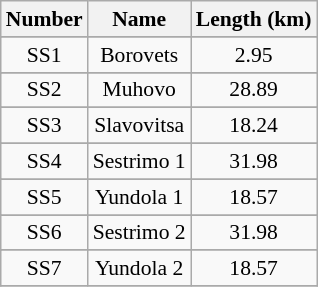<table class="wikitable" border="1" style="font-size:90%;">
<tr>
<th>Number</th>
<th>Name</th>
<th>Length (km)</th>
</tr>
<tr>
</tr>
<tr>
<td rowspan=1 align=center>SS1</td>
<td rowspan=1 align=center>Borovets</td>
<td rowspan=1 align=center>2.95</td>
</tr>
<tr>
</tr>
<tr>
<td rowspan=1 align=center>SS2</td>
<td rowspan=1 align=center>Muhovo</td>
<td rowspan=1 align=center>28.89</td>
</tr>
<tr>
</tr>
<tr>
<td rowspan=1 align=center>SS3</td>
<td rowspan=1 align=center>Slavovitsa</td>
<td rowspan=1 align=center>18.24</td>
</tr>
<tr>
</tr>
<tr>
<td rowspan=1 align=center>SS4</td>
<td rowspan=1 align=center>Sestrimo 1</td>
<td rowspan=1 align=center>31.98</td>
</tr>
<tr>
</tr>
<tr>
<td rowspan=1 align=center>SS5</td>
<td rowspan=1 align=center>Yundola 1</td>
<td rowspan=1 align=center>18.57</td>
</tr>
<tr>
</tr>
<tr>
<td rowspan=1 align=center>SS6</td>
<td rowspan=1 align=center>Sestrimo 2</td>
<td rowspan=1 align=center>31.98</td>
</tr>
<tr>
</tr>
<tr>
<td rowspan=1 align=center>SS7</td>
<td rowspan=1 align=center>Yundola 2</td>
<td rowspan=1 align=center>18.57</td>
</tr>
<tr>
</tr>
</table>
